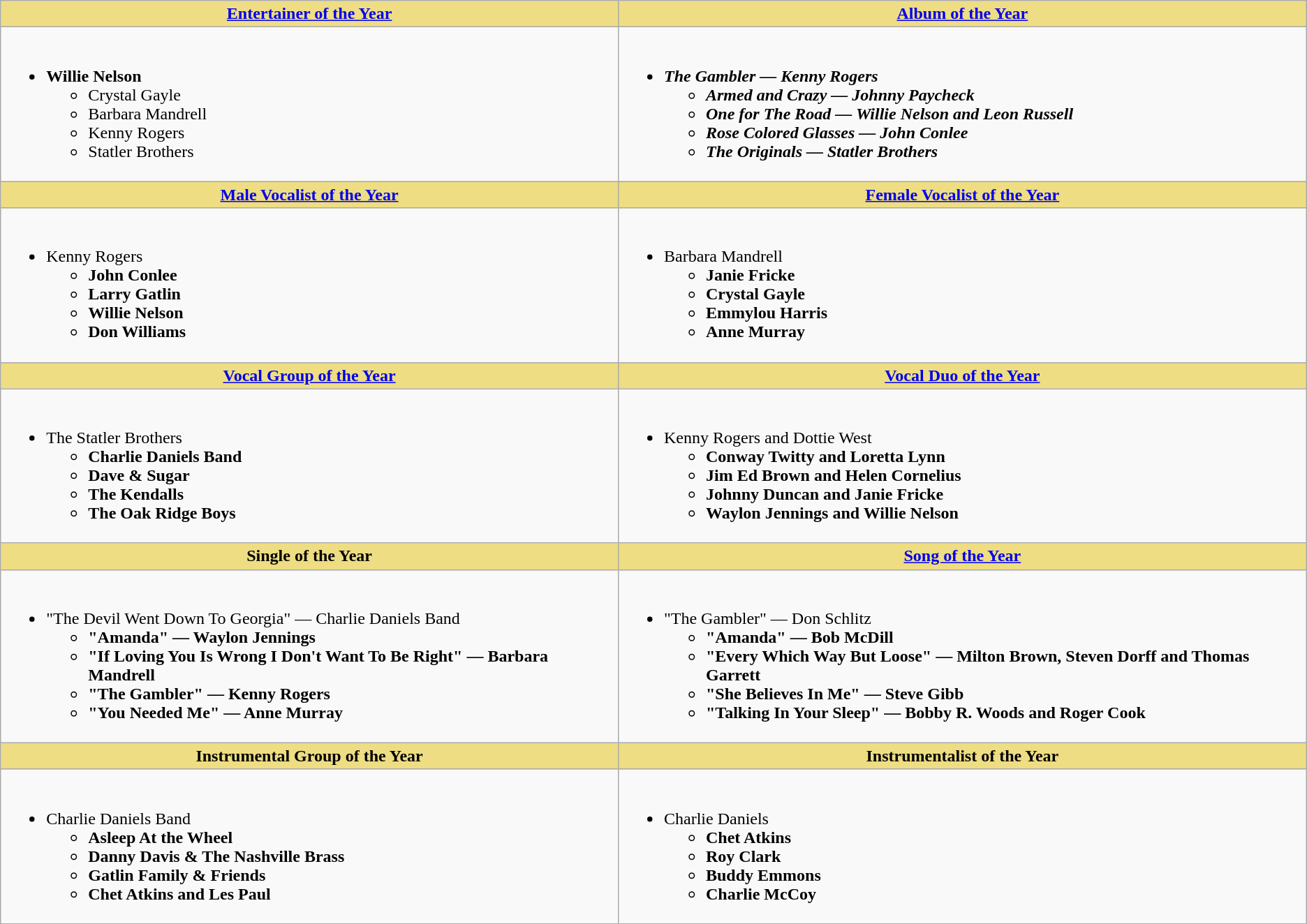<table class="wikitable">
<tr>
<th style="background:#EEDD85; width=50%"><a href='#'>Entertainer of the Year</a></th>
<th style="background:#EEDD85; width=50%"><a href='#'>Album of the Year</a></th>
</tr>
<tr>
<td valign="top"><br><ul><li><strong>Willie Nelson</strong><ul><li>Crystal Gayle</li><li>Barbara Mandrell</li><li>Kenny Rogers</li><li>Statler Brothers</li></ul></li></ul></td>
<td valign="top"><br><ul><li><strong><em>The Gambler<em> — Kenny Rogers<strong><ul><li></em>Armed and Crazy<em> — Johnny Paycheck</li><li></em>One for The Road<em> — Willie Nelson and Leon Russell</li><li></em>Rose Colored Glasses<em> — John Conlee</li><li></em>The Originals<em> — Statler Brothers</li></ul></li></ul></td>
</tr>
<tr>
<th style="background:#EEDD82; width=50%"><a href='#'>Male Vocalist of the Year</a></th>
<th style="background:#EEDD82; width=50%"><a href='#'>Female Vocalist of the Year</a></th>
</tr>
<tr>
<td valign="top"><br><ul><li></strong>Kenny Rogers<strong><ul><li>John Conlee</li><li>Larry Gatlin</li><li>Willie Nelson</li><li>Don Williams</li></ul></li></ul></td>
<td valign="top"><br><ul><li></strong>Barbara Mandrell<strong><ul><li>Janie Fricke</li><li>Crystal Gayle</li><li>Emmylou Harris</li><li>Anne Murray</li></ul></li></ul></td>
</tr>
<tr>
<th style="background:#EEDD82; width=50%"><a href='#'>Vocal Group of the Year</a></th>
<th style="background:#EEDD82; width=50%"><a href='#'>Vocal Duo of the Year</a></th>
</tr>
<tr>
<td valign="top"><br><ul><li></strong>The Statler Brothers<strong><ul><li>Charlie Daniels Band</li><li>Dave & Sugar</li><li>The Kendalls</li><li>The Oak Ridge Boys</li></ul></li></ul></td>
<td valign="top"><br><ul><li></strong>Kenny Rogers and Dottie West<strong><ul><li>Conway Twitty and Loretta Lynn</li><li>Jim Ed Brown and Helen Cornelius</li><li>Johnny Duncan and Janie Fricke</li><li>Waylon Jennings and Willie Nelson</li></ul></li></ul></td>
</tr>
<tr>
<th style="background:#EEDD82; width=50%">Single of the Year</th>
<th style="background:#EEDD82; width=50%"><a href='#'>Song of the Year</a></th>
</tr>
<tr>
<td valign="top"><br><ul><li></strong>"The Devil Went Down To Georgia" — Charlie Daniels Band<strong><ul><li>"Amanda" — Waylon Jennings</li><li>"If Loving You Is Wrong I Don't Want To Be Right" — Barbara Mandrell</li><li>"The Gambler" — Kenny Rogers</li><li>"You Needed Me" — Anne Murray</li></ul></li></ul></td>
<td valign="top"><br><ul><li></strong>"The Gambler" — Don Schlitz<strong><ul><li>"Amanda" — Bob McDill</li><li>"Every Which Way But Loose" — Milton Brown, Steven Dorff and Thomas Garrett</li><li>"She Believes In Me" — Steve Gibb</li><li>"Talking In Your Sleep" — Bobby R. Woods and Roger Cook</li></ul></li></ul></td>
</tr>
<tr>
<th style="background:#EEDD82; width=50%">Instrumental Group of the Year</th>
<th style="background:#EEDD82; width=50%">Instrumentalist of the Year</th>
</tr>
<tr>
<td valign="top"><br><ul><li></strong>Charlie Daniels Band<strong><ul><li>Asleep At the Wheel</li><li>Danny Davis & The Nashville Brass</li><li>Gatlin Family & Friends</li><li>Chet Atkins and Les Paul</li></ul></li></ul></td>
<td valign="top"><br><ul><li></strong>Charlie Daniels<strong><ul><li>Chet Atkins</li><li>Roy Clark</li><li>Buddy Emmons</li><li>Charlie McCoy</li></ul></li></ul></td>
</tr>
</table>
